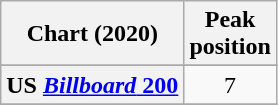<table class="wikitable sortable plainrowheaders" style="text-align:center">
<tr>
<th scope="col">Chart (2020)</th>
<th scope="col">Peak<br>position</th>
</tr>
<tr>
</tr>
<tr>
</tr>
<tr>
</tr>
<tr>
</tr>
<tr>
</tr>
<tr>
</tr>
<tr>
</tr>
<tr>
</tr>
<tr>
</tr>
<tr>
</tr>
<tr>
</tr>
<tr>
</tr>
<tr>
</tr>
<tr>
</tr>
<tr>
</tr>
<tr>
</tr>
<tr>
</tr>
<tr>
<th scope="row">US <a href='#'><em>Billboard</em> 200</a></th>
<td>7</td>
</tr>
<tr>
</tr>
</table>
